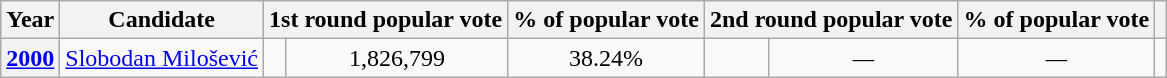<table class="wikitable" style="text-align:center">
<tr>
<th>Year</th>
<th>Candidate</th>
<th colspan="2">1st round popular vote</th>
<th>% of popular vote</th>
<th colspan="2">2nd round popular vote</th>
<th>% of popular vote</th>
<th></th>
</tr>
<tr>
<th><a href='#'>2000</a></th>
<td><a href='#'>Slobodan Milošević</a></td>
<td></td>
<td>1,826,799</td>
<td>38.24%</td>
<td></td>
<td><em>—</em></td>
<td><em>—</em></td>
<td></td>
</tr>
</table>
